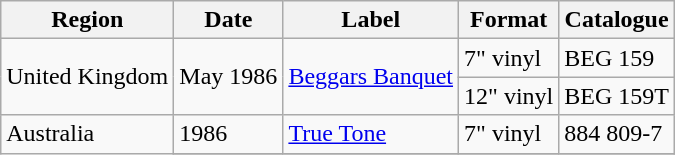<table class="wikitable">
<tr>
<th>Region</th>
<th>Date</th>
<th>Label</th>
<th>Format</th>
<th>Catalogue</th>
</tr>
<tr>
<td rowspan="2">United Kingdom</td>
<td rowspan="2">May 1986</td>
<td rowspan="2"><a href='#'>Beggars Banquet</a></td>
<td>7" vinyl</td>
<td>BEG 159</td>
</tr>
<tr>
<td>12" vinyl</td>
<td>BEG 159T</td>
</tr>
<tr>
<td rowspan="2">Australia</td>
<td>1986</td>
<td><a href='#'>True Tone</a></td>
<td>7" vinyl</td>
<td>884 809-7</td>
</tr>
<tr>
</tr>
</table>
